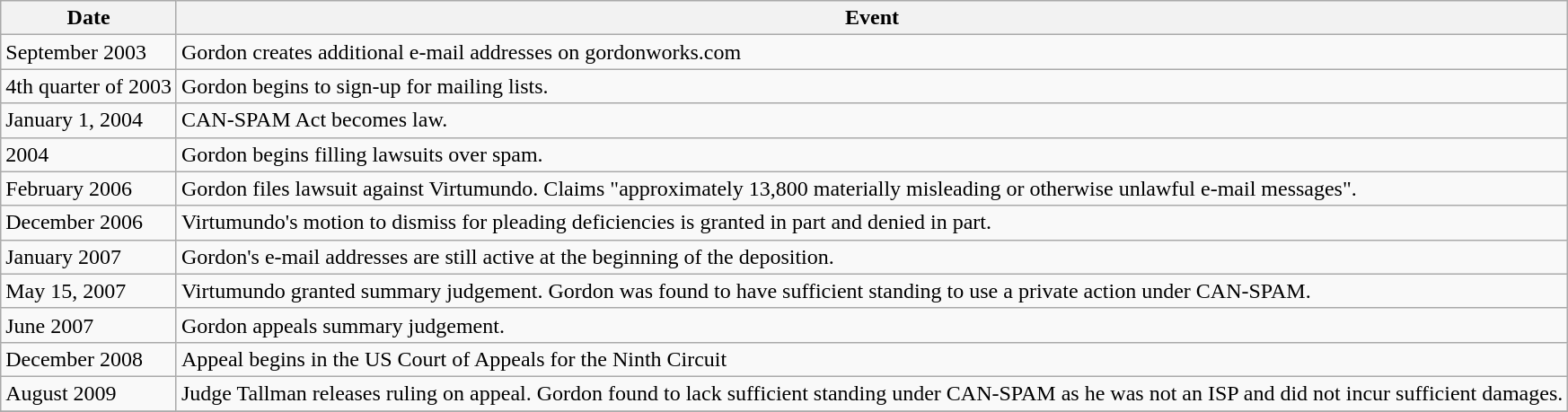<table class="wikitable">
<tr>
<th>Date</th>
<th>Event</th>
</tr>
<tr>
<td>September 2003</td>
<td>Gordon creates additional e-mail addresses on gordonworks.com</td>
</tr>
<tr>
<td>4th quarter of 2003</td>
<td>Gordon begins to sign-up for mailing lists.</td>
</tr>
<tr>
<td>January 1, 2004</td>
<td>CAN-SPAM Act becomes law.</td>
</tr>
<tr>
<td>2004</td>
<td>Gordon begins filling lawsuits over spam.</td>
</tr>
<tr>
<td>February 2006</td>
<td>Gordon files lawsuit against Virtumundo. Claims "approximately 13,800 materially misleading or otherwise unlawful e-mail messages".</td>
</tr>
<tr>
<td>December 2006</td>
<td>Virtumundo's motion to dismiss for pleading deficiencies is granted in part and denied in part.</td>
</tr>
<tr>
<td>January 2007</td>
<td>Gordon's e-mail addresses are still active at the beginning of the deposition.</td>
</tr>
<tr>
<td>May 15, 2007</td>
<td>Virtumundo granted summary judgement. Gordon was found to have sufficient standing to use a private action under CAN-SPAM.</td>
</tr>
<tr>
<td>June 2007</td>
<td>Gordon appeals summary judgement.</td>
</tr>
<tr>
<td>December 2008</td>
<td>Appeal begins in the US Court of Appeals for the Ninth Circuit</td>
</tr>
<tr>
<td>August 2009</td>
<td>Judge Tallman releases ruling on appeal. Gordon found to lack sufficient standing under CAN-SPAM as he was not an ISP and did not incur sufficient damages.</td>
</tr>
<tr>
</tr>
</table>
